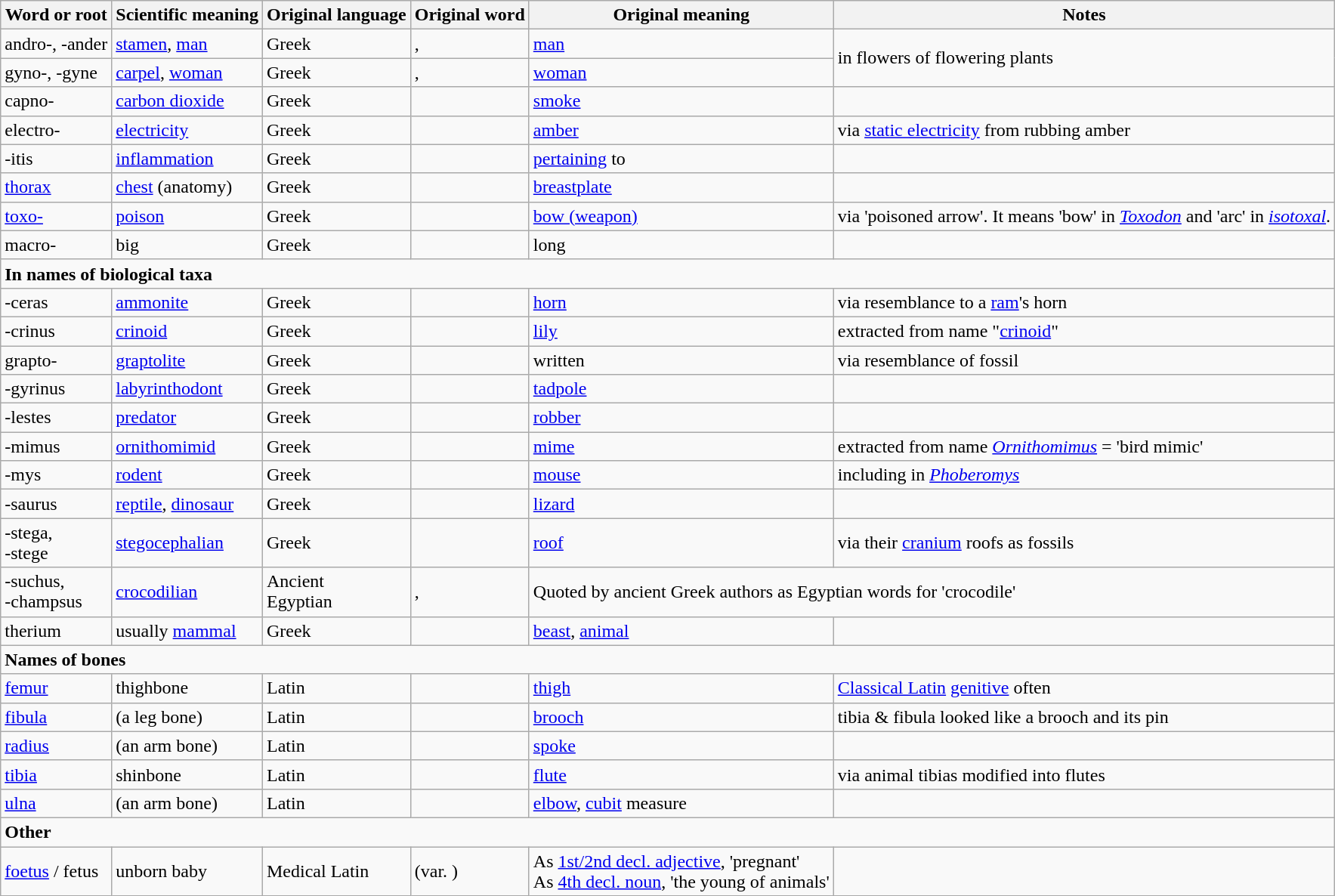<table class="wikitable">
<tr>
<th scope="col">Word or root</th>
<th scope="col">Scientific meaning</th>
<th scope="col">Original language</th>
<th scope="col">Original word</th>
<th scope="col">Original meaning</th>
<th scope="col">Notes</th>
</tr>
<tr>
<td>andro-, -ander</td>
<td><a href='#'>stamen</a>, <a href='#'>man</a></td>
<td>Greek</td>
<td>, </td>
<td><a href='#'>man</a></td>
<td rowspan="2">in flowers of flowering plants</td>
</tr>
<tr>
<td>gyno-, -gyne</td>
<td><a href='#'>carpel</a>, <a href='#'>woman</a></td>
<td>Greek</td>
<td>, </td>
<td><a href='#'>woman</a></td>
</tr>
<tr>
<td>capno-</td>
<td><a href='#'>carbon dioxide</a></td>
<td>Greek</td>
<td></td>
<td><a href='#'>smoke</a></td>
<td></td>
</tr>
<tr>
<td>electro-</td>
<td><a href='#'>electricity</a></td>
<td>Greek</td>
<td></td>
<td><a href='#'>amber</a></td>
<td>via <a href='#'>static electricity</a> from rubbing amber</td>
</tr>
<tr>
<td>-itis</td>
<td><a href='#'>inflammation</a></td>
<td>Greek</td>
<td></td>
<td><a href='#'>pertaining</a> to</td>
<td></td>
</tr>
<tr>
<td><a href='#'>thorax</a></td>
<td><a href='#'>chest</a> (anatomy)</td>
<td>Greek</td>
<td></td>
<td><a href='#'>breastplate</a></td>
<td></td>
</tr>
<tr>
<td><a href='#'>toxo-</a></td>
<td><a href='#'>poison</a></td>
<td>Greek</td>
<td></td>
<td><a href='#'>bow (weapon)</a></td>
<td>via 'poisoned arrow'.  It means 'bow' in <em><a href='#'>Toxodon</a></em> and 'arc' in <em><a href='#'>isotoxal</a></em>.</td>
</tr>
<tr>
<td>macro-</td>
<td>big</td>
<td>Greek</td>
<td></td>
<td>long</td>
<td></td>
</tr>
<tr>
<td colspan="6"><strong>In names of biological taxa</strong></td>
</tr>
<tr>
<td>-ceras</td>
<td><a href='#'>ammonite</a></td>
<td>Greek</td>
<td></td>
<td><a href='#'>horn</a></td>
<td>via resemblance to a <a href='#'>ram</a>'s horn</td>
</tr>
<tr>
<td>-crinus</td>
<td><a href='#'>crinoid</a></td>
<td>Greek</td>
<td></td>
<td><a href='#'>lily</a></td>
<td>extracted from name "<a href='#'>crinoid</a>"</td>
</tr>
<tr>
<td>grapto-</td>
<td><a href='#'>graptolite</a></td>
<td>Greek</td>
<td></td>
<td>written</td>
<td>via resemblance of fossil</td>
</tr>
<tr>
<td>-gyrinus</td>
<td><a href='#'>labyrinthodont</a></td>
<td>Greek</td>
<td></td>
<td><a href='#'>tadpole</a></td>
<td></td>
</tr>
<tr>
<td>-lestes</td>
<td><a href='#'>predator</a></td>
<td>Greek</td>
<td></td>
<td><a href='#'>robber</a></td>
<td></td>
</tr>
<tr>
<td>-mimus</td>
<td><a href='#'>ornithomimid</a></td>
<td>Greek</td>
<td></td>
<td><a href='#'>mime</a></td>
<td>extracted from name <em><a href='#'>Ornithomimus</a></em> = 'bird mimic'</td>
</tr>
<tr>
<td>-mys</td>
<td><a href='#'>rodent</a></td>
<td>Greek</td>
<td></td>
<td><a href='#'>mouse</a></td>
<td>including in <em><a href='#'>Phoberomys</a></em></td>
</tr>
<tr>
<td>-saurus</td>
<td><a href='#'>reptile</a>, <a href='#'>dinosaur</a></td>
<td>Greek</td>
<td></td>
<td><a href='#'>lizard</a></td>
<td></td>
</tr>
<tr>
<td>-stega,<br>-stege</td>
<td><a href='#'>stegocephalian</a></td>
<td>Greek</td>
<td></td>
<td><a href='#'>roof</a></td>
<td>via their <a href='#'>cranium</a> roofs as fossils</td>
</tr>
<tr>
<td>-suchus,<br>-champsus</td>
<td><a href='#'>crocodilian</a></td>
<td>Ancient<br>Egyptian</td>
<td>,<br></td>
<td colspan="2">Quoted by ancient Greek authors as Egyptian words for 'crocodile'</td>
</tr>
<tr>
<td>therium</td>
<td>usually <a href='#'>mammal</a></td>
<td>Greek</td>
<td></td>
<td><a href='#'>beast</a>, <a href='#'>animal</a></td>
<td></td>
</tr>
<tr>
<td colspan="6"><strong>Names of bones</strong></td>
</tr>
<tr>
<td><a href='#'>femur</a></td>
<td>thighbone</td>
<td>Latin</td>
<td></td>
<td><a href='#'>thigh</a></td>
<td><a href='#'>Classical Latin</a> <a href='#'>genitive</a> often </td>
</tr>
<tr>
<td><a href='#'>fibula</a></td>
<td>(a leg bone)</td>
<td>Latin</td>
<td></td>
<td><a href='#'>brooch</a></td>
<td>tibia & fibula looked like a brooch and its pin</td>
</tr>
<tr>
<td><a href='#'>radius</a></td>
<td>(an arm bone)</td>
<td>Latin</td>
<td></td>
<td><a href='#'>spoke</a></td>
<td></td>
</tr>
<tr>
<td><a href='#'>tibia</a></td>
<td>shinbone</td>
<td>Latin</td>
<td></td>
<td><a href='#'>flute</a></td>
<td>via animal tibias modified into flutes</td>
</tr>
<tr>
<td><a href='#'>ulna</a></td>
<td>(an arm bone)</td>
<td>Latin</td>
<td></td>
<td><a href='#'>elbow</a>, <a href='#'>cubit</a> measure</td>
<td></td>
</tr>
<tr>
<td colspan="6"><strong>Other</strong></td>
</tr>
<tr>
<td><a href='#'>foetus</a> / fetus</td>
<td>unborn baby</td>
<td>Medical Latin</td>
<td> (var. )</td>
<td>As <a href='#'>1st/2nd decl. adjective</a>, 'pregnant'<br>As <a href='#'>4th decl. noun</a>, 'the young of animals'</td>
<td></td>
</tr>
</table>
